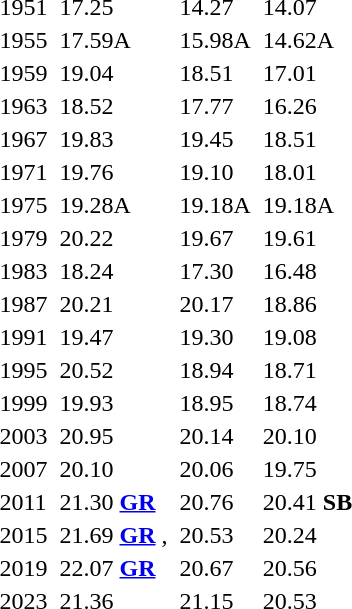<table>
<tr>
<td>1951<br></td>
<td></td>
<td>17.25</td>
<td></td>
<td>14.27</td>
<td></td>
<td>14.07</td>
</tr>
<tr>
<td>1955<br></td>
<td></td>
<td>17.59A</td>
<td></td>
<td>15.98A</td>
<td></td>
<td>14.62A</td>
</tr>
<tr>
<td>1959<br></td>
<td></td>
<td>19.04</td>
<td></td>
<td>18.51</td>
<td></td>
<td>17.01</td>
</tr>
<tr>
<td>1963<br></td>
<td></td>
<td>18.52</td>
<td></td>
<td>17.77</td>
<td></td>
<td>16.26</td>
</tr>
<tr>
<td>1967<br></td>
<td></td>
<td>19.83</td>
<td></td>
<td>19.45</td>
<td></td>
<td>18.51</td>
</tr>
<tr>
<td>1971<br></td>
<td></td>
<td>19.76</td>
<td></td>
<td>19.10</td>
<td></td>
<td>18.01</td>
</tr>
<tr>
<td>1975<br></td>
<td></td>
<td>19.28A</td>
<td></td>
<td>19.18A</td>
<td></td>
<td>19.18A</td>
</tr>
<tr>
<td>1979<br></td>
<td></td>
<td>20.22</td>
<td></td>
<td>19.67</td>
<td></td>
<td>19.61</td>
</tr>
<tr>
<td>1983<br></td>
<td></td>
<td>18.24</td>
<td></td>
<td>17.30</td>
<td></td>
<td>16.48</td>
</tr>
<tr>
<td>1987<br></td>
<td></td>
<td>20.21</td>
<td></td>
<td>20.17</td>
<td></td>
<td>18.86</td>
</tr>
<tr>
<td>1991<br></td>
<td></td>
<td>19.47</td>
<td></td>
<td>19.30</td>
<td></td>
<td>19.08</td>
</tr>
<tr>
<td>1995<br></td>
<td></td>
<td>20.52</td>
<td></td>
<td>18.94</td>
<td></td>
<td>18.71</td>
</tr>
<tr>
<td>1999<br></td>
<td></td>
<td>19.93</td>
<td></td>
<td>18.95</td>
<td></td>
<td>18.74</td>
</tr>
<tr>
<td>2003<br></td>
<td></td>
<td>20.95</td>
<td></td>
<td>20.14</td>
<td></td>
<td>20.10</td>
</tr>
<tr>
<td>2007<br></td>
<td></td>
<td>20.10</td>
<td></td>
<td>20.06</td>
<td></td>
<td>19.75</td>
</tr>
<tr>
<td>2011<br></td>
<td></td>
<td>21.30 <strong><a href='#'>GR</a></strong></td>
<td></td>
<td>20.76</td>
<td></td>
<td>20.41 <strong>SB</strong></td>
</tr>
<tr>
<td>2015<br></td>
<td></td>
<td>21.69 <strong><a href='#'>GR</a></strong> , </td>
<td></td>
<td>20.53</td>
<td></td>
<td>20.24</td>
</tr>
<tr>
<td>2019<br></td>
<td></td>
<td>22.07 <strong><a href='#'>GR</a></strong></td>
<td></td>
<td>20.67</td>
<td></td>
<td>20.56</td>
</tr>
<tr>
<td>2023<br></td>
<td></td>
<td>21.36</td>
<td></td>
<td>21.15</td>
<td></td>
<td>20.53</td>
</tr>
</table>
